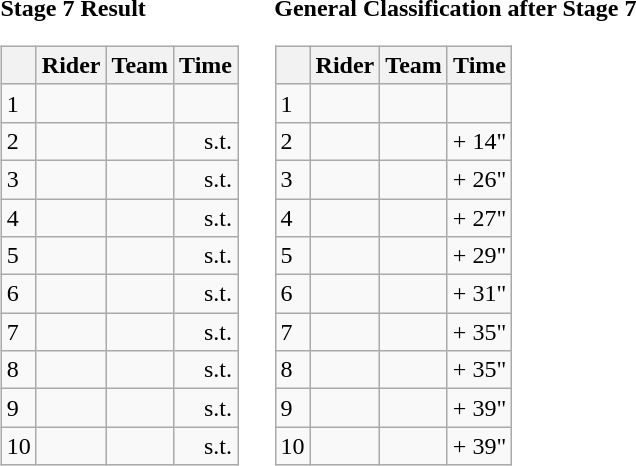<table>
<tr>
<td><strong>Stage 7 Result</strong><br><table class="wikitable">
<tr>
<th></th>
<th>Rider</th>
<th>Team</th>
<th>Time</th>
</tr>
<tr>
<td>1</td>
<td></td>
<td></td>
<td align="right"></td>
</tr>
<tr>
<td>2</td>
<td></td>
<td></td>
<td align="right">s.t.</td>
</tr>
<tr>
<td>3</td>
<td> </td>
<td></td>
<td align="right">s.t.</td>
</tr>
<tr>
<td>4</td>
<td></td>
<td></td>
<td align="right">s.t.</td>
</tr>
<tr>
<td>5</td>
<td></td>
<td></td>
<td align="right">s.t.</td>
</tr>
<tr>
<td>6</td>
<td></td>
<td></td>
<td align="right">s.t.</td>
</tr>
<tr>
<td>7</td>
<td></td>
<td></td>
<td align="right">s.t.</td>
</tr>
<tr>
<td>8</td>
<td></td>
<td></td>
<td align="right">s.t.</td>
</tr>
<tr>
<td>9</td>
<td></td>
<td></td>
<td align="right">s.t.</td>
</tr>
<tr>
<td>10</td>
<td></td>
<td></td>
<td align="right">s.t.</td>
</tr>
</table>
</td>
<td></td>
<td><strong>General Classification after Stage 7</strong><br><table class="wikitable">
<tr>
<th></th>
<th>Rider</th>
<th>Team</th>
<th>Time</th>
</tr>
<tr>
<td>1</td>
<td> </td>
<td></td>
<td align="right"></td>
</tr>
<tr>
<td>2</td>
<td></td>
<td></td>
<td align="right">+ 14"</td>
</tr>
<tr>
<td>3</td>
<td></td>
<td></td>
<td align="right">+ 26"</td>
</tr>
<tr>
<td>4</td>
<td></td>
<td></td>
<td align="right">+ 27"</td>
</tr>
<tr>
<td>5</td>
<td></td>
<td></td>
<td align="right">+ 29"</td>
</tr>
<tr>
<td>6</td>
<td></td>
<td></td>
<td align="right">+ 31"</td>
</tr>
<tr>
<td>7</td>
<td></td>
<td></td>
<td align="right">+ 35"</td>
</tr>
<tr>
<td>8</td>
<td></td>
<td></td>
<td align="right">+ 35"</td>
</tr>
<tr>
<td>9</td>
<td></td>
<td></td>
<td align="right">+ 39"</td>
</tr>
<tr>
<td>10</td>
<td></td>
<td></td>
<td align="right">+ 39"</td>
</tr>
</table>
</td>
</tr>
</table>
